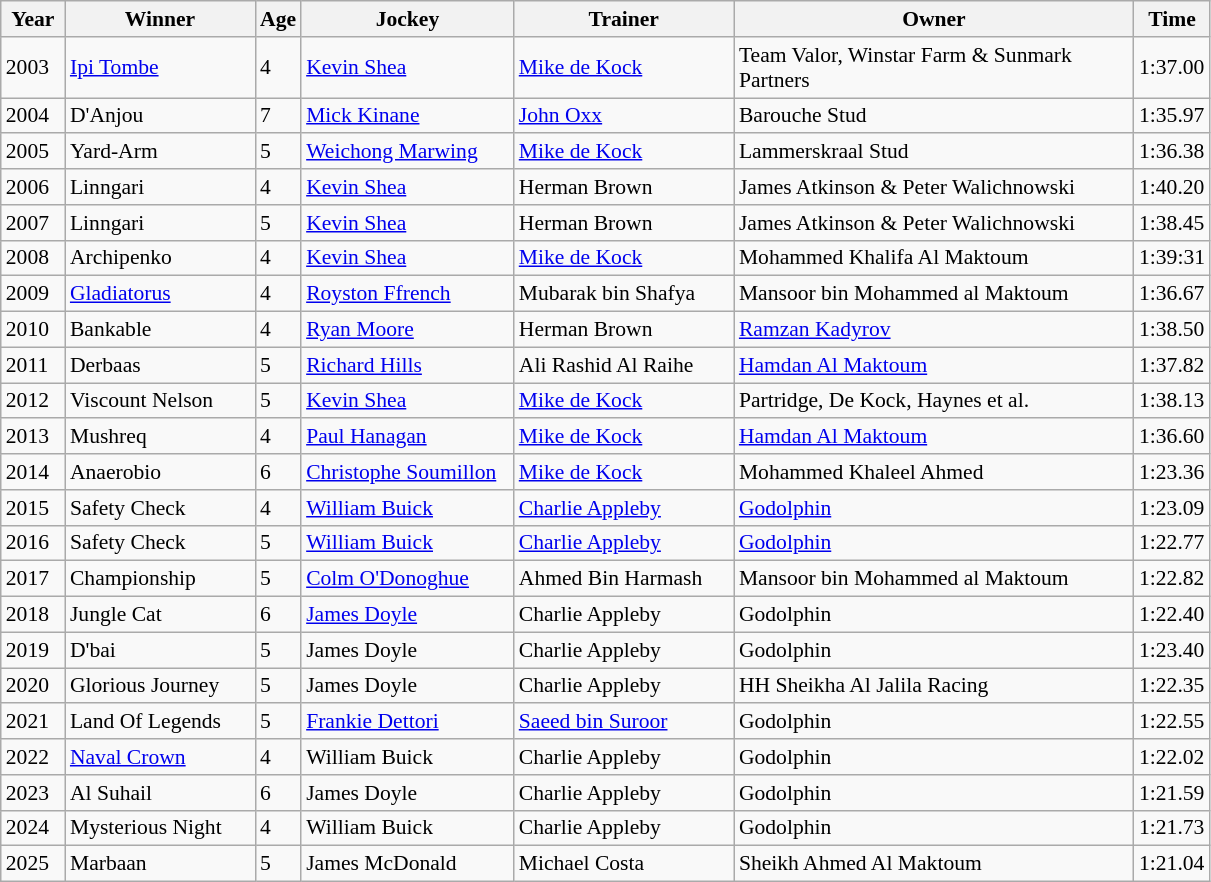<table class="wikitable sortable" style="font-size:90%">
<tr>
<th style="width:36px">Year<br></th>
<th style="width:120px">Winner<br></th>
<th>Age<br></th>
<th style="width:135px">Jockey<br></th>
<th style="width:140px">Trainer<br></th>
<th style="width:260px">Owner<br></th>
<th>Time<br></th>
</tr>
<tr>
<td>2003</td>
<td><a href='#'>Ipi Tombe</a></td>
<td>4</td>
<td><a href='#'>Kevin Shea</a></td>
<td><a href='#'>Mike de Kock</a></td>
<td>Team Valor, Winstar Farm & Sunmark Partners</td>
<td>1:37.00</td>
</tr>
<tr>
<td>2004</td>
<td>D'Anjou</td>
<td>7</td>
<td><a href='#'>Mick Kinane</a></td>
<td><a href='#'>John Oxx</a></td>
<td>Barouche Stud</td>
<td>1:35.97</td>
</tr>
<tr>
<td>2005</td>
<td>Yard-Arm</td>
<td>5</td>
<td><a href='#'>Weichong Marwing</a></td>
<td><a href='#'>Mike de Kock</a></td>
<td>Lammerskraal Stud</td>
<td>1:36.38</td>
</tr>
<tr>
<td>2006</td>
<td>Linngari</td>
<td>4</td>
<td><a href='#'>Kevin Shea</a></td>
<td>Herman Brown</td>
<td>James Atkinson & Peter Walichnowski</td>
<td>1:40.20</td>
</tr>
<tr>
<td>2007</td>
<td>Linngari</td>
<td>5</td>
<td><a href='#'>Kevin Shea</a></td>
<td>Herman Brown</td>
<td>James Atkinson & Peter Walichnowski</td>
<td>1:38.45</td>
</tr>
<tr>
<td>2008</td>
<td>Archipenko</td>
<td>4</td>
<td><a href='#'>Kevin Shea</a></td>
<td><a href='#'>Mike de Kock</a></td>
<td>Mohammed Khalifa Al Maktoum</td>
<td>1:39:31</td>
</tr>
<tr>
<td>2009</td>
<td><a href='#'>Gladiatorus</a></td>
<td>4</td>
<td><a href='#'>Royston Ffrench</a></td>
<td>Mubarak bin Shafya</td>
<td>Mansoor bin Mohammed al Maktoum</td>
<td>1:36.67</td>
</tr>
<tr>
<td>2010</td>
<td>Bankable</td>
<td>4</td>
<td><a href='#'>Ryan Moore</a></td>
<td>Herman Brown</td>
<td><a href='#'>Ramzan Kadyrov</a></td>
<td>1:38.50</td>
</tr>
<tr>
<td>2011</td>
<td>Derbaas</td>
<td>5</td>
<td><a href='#'>Richard Hills</a></td>
<td>Ali Rashid Al Raihe</td>
<td><a href='#'>Hamdan Al Maktoum</a></td>
<td>1:37.82</td>
</tr>
<tr>
<td>2012</td>
<td>Viscount Nelson</td>
<td>5</td>
<td><a href='#'>Kevin Shea</a></td>
<td><a href='#'>Mike de Kock</a></td>
<td>Partridge, De Kock, Haynes et al.</td>
<td>1:38.13</td>
</tr>
<tr>
<td>2013</td>
<td>Mushreq</td>
<td>4</td>
<td><a href='#'>Paul Hanagan</a></td>
<td><a href='#'>Mike de Kock</a></td>
<td><a href='#'>Hamdan Al Maktoum</a></td>
<td>1:36.60</td>
</tr>
<tr>
<td>2014</td>
<td>Anaerobio</td>
<td>6</td>
<td><a href='#'>Christophe Soumillon</a></td>
<td><a href='#'>Mike de Kock</a></td>
<td>Mohammed Khaleel Ahmed</td>
<td>1:23.36</td>
</tr>
<tr>
<td>2015</td>
<td>Safety Check</td>
<td>4</td>
<td><a href='#'>William Buick</a></td>
<td><a href='#'>Charlie Appleby</a></td>
<td><a href='#'>Godolphin</a></td>
<td>1:23.09</td>
</tr>
<tr>
<td>2016</td>
<td>Safety Check</td>
<td>5</td>
<td><a href='#'>William Buick</a></td>
<td><a href='#'>Charlie Appleby</a></td>
<td><a href='#'>Godolphin</a></td>
<td>1:22.77</td>
</tr>
<tr>
<td>2017</td>
<td>Championship</td>
<td>5</td>
<td><a href='#'>Colm O'Donoghue</a></td>
<td>Ahmed Bin Harmash</td>
<td>Mansoor bin Mohammed al Maktoum</td>
<td>1:22.82</td>
</tr>
<tr>
<td>2018</td>
<td>Jungle Cat</td>
<td>6</td>
<td><a href='#'>James Doyle</a></td>
<td>Charlie Appleby</td>
<td>Godolphin</td>
<td>1:22.40</td>
</tr>
<tr>
<td>2019</td>
<td>D'bai</td>
<td>5</td>
<td>James Doyle</td>
<td>Charlie Appleby</td>
<td>Godolphin</td>
<td>1:23.40</td>
</tr>
<tr>
<td>2020</td>
<td>Glorious Journey</td>
<td>5</td>
<td>James Doyle</td>
<td>Charlie Appleby</td>
<td>HH Sheikha Al Jalila Racing</td>
<td>1:22.35</td>
</tr>
<tr>
<td>2021</td>
<td>Land Of Legends</td>
<td>5</td>
<td><a href='#'>Frankie Dettori</a></td>
<td><a href='#'>Saeed bin Suroor</a></td>
<td>Godolphin</td>
<td>1:22.55</td>
</tr>
<tr>
<td>2022</td>
<td><a href='#'>Naval Crown</a></td>
<td>4</td>
<td>William Buick</td>
<td>Charlie Appleby</td>
<td>Godolphin</td>
<td>1:22.02</td>
</tr>
<tr>
<td>2023</td>
<td>Al Suhail</td>
<td>6</td>
<td>James Doyle</td>
<td>Charlie Appleby</td>
<td>Godolphin</td>
<td>1:21.59</td>
</tr>
<tr>
<td>2024</td>
<td>Mysterious Night</td>
<td>4</td>
<td>William Buick</td>
<td>Charlie Appleby</td>
<td>Godolphin</td>
<td>1:21.73</td>
</tr>
<tr>
<td>2025</td>
<td>Marbaan</td>
<td>5</td>
<td>James McDonald</td>
<td>Michael Costa</td>
<td>Sheikh Ahmed Al Maktoum</td>
<td>1:21.04</td>
</tr>
</table>
